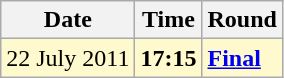<table class="wikitable">
<tr>
<th>Date</th>
<th>Time</th>
<th>Round</th>
</tr>
<tr style=background:lemonchiffon>
<td>22 July 2011</td>
<td><strong>17:15</strong></td>
<td><strong><a href='#'>Final</a></strong></td>
</tr>
</table>
